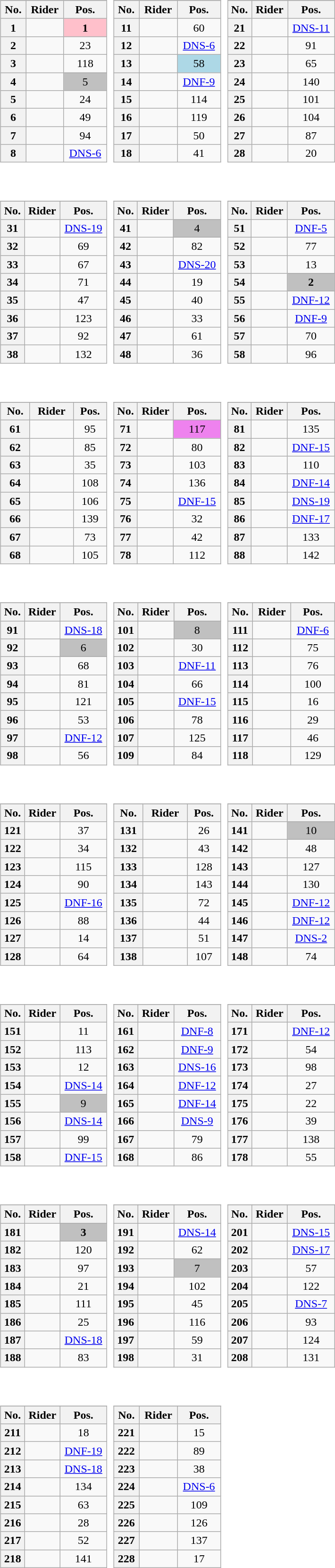<table>
<tr valign="top">
<td style="width:33%;"><br><table class="wikitable plainrowheaders" style="text-align:center; width:97%">
<tr>
</tr>
<tr style="text-align:center;">
<th scope="col">No.</th>
<th scope="col">Rider</th>
<th scope="col">Pos.</th>
</tr>
<tr>
<th scope="row" style="text-align:center;">1</th>
<td style="text-align:left;"> </td>
<td style="text-align:center; background:pink;"><strong>1</strong></td>
</tr>
<tr>
<th scope="row" style="text-align:center;">2</th>
<td style="text-align:left;"></td>
<td>23</td>
</tr>
<tr>
<th scope="row" style="text-align:center;">3</th>
<td style="text-align:left;"></td>
<td>118</td>
</tr>
<tr>
<th scope="row" style="text-align:center;">4</th>
<td style="text-align:left;"></td>
<td style="text-align:center; background:silver;">5</td>
</tr>
<tr>
<th scope="row" style="text-align:center;">5</th>
<td style="text-align:left;"></td>
<td>24</td>
</tr>
<tr>
<th scope="row" style="text-align:center;">6</th>
<td style="text-align:left;"></td>
<td>49</td>
</tr>
<tr>
<th scope="row" style="text-align:center;">7</th>
<td style="text-align:left;"></td>
<td>94</td>
</tr>
<tr>
<th scope="row" style="text-align:center;">8</th>
<td style="text-align:left;"></td>
<td><a href='#'>DNS-6</a></td>
</tr>
</table>
</td>
<td><br><table class="wikitable plainrowheaders" style="text-align:center; width:97%">
<tr>
</tr>
<tr style="text-align:center;">
<th scope="col">No.</th>
<th scope="col">Rider</th>
<th scope="col">Pos.</th>
</tr>
<tr>
<th scope="row" style="text-align:center;">11</th>
<td style="text-align:left;"></td>
<td>60</td>
</tr>
<tr>
<th scope="row" style="text-align:center;">12</th>
<td style="text-align:left;"></td>
<td><a href='#'>DNS-6</a></td>
</tr>
<tr>
<th scope="row" style="text-align:center;">13</th>
<td style="text-align:left;"> </td>
<td style="text-align:center; background:lightblue;">58</td>
</tr>
<tr>
<th scope="row" style="text-align:center;">14</th>
<td style="text-align:left;"></td>
<td><a href='#'>DNF-9</a></td>
</tr>
<tr>
<th scope="row" style="text-align:center;">15</th>
<td style="text-align:left;"></td>
<td>114</td>
</tr>
<tr>
<th scope="row" style="text-align:center;">16</th>
<td style="text-align:left;"></td>
<td>119</td>
</tr>
<tr>
<th scope="row" style="text-align:center;">17</th>
<td style="text-align:left;"></td>
<td>50</td>
</tr>
<tr>
<th scope="row" style="text-align:center;">18</th>
<td style="text-align:left;"></td>
<td>41</td>
</tr>
</table>
</td>
<td><br><table class="wikitable plainrowheaders" style="text-align:center; width:97%">
<tr>
</tr>
<tr style="text-align:center;">
<th scope="col">No.</th>
<th scope="col">Rider</th>
<th scope="col">Pos.</th>
</tr>
<tr>
<th scope="row" style="text-align:center;">21</th>
<td style="text-align:left;"></td>
<td><a href='#'>DNS-11</a></td>
</tr>
<tr>
<th scope="row" style="text-align:center;">22</th>
<td style="text-align:left;"></td>
<td>91</td>
</tr>
<tr>
<th scope="row" style="text-align:center;">23</th>
<td style="text-align:left;"></td>
<td>65</td>
</tr>
<tr>
<th scope="row" style="text-align:center;">24</th>
<td style="text-align:left;"></td>
<td>140</td>
</tr>
<tr>
<th scope="row" style="text-align:center;">25</th>
<td style="text-align:left;"></td>
<td>101</td>
</tr>
<tr>
<th scope="row" style="text-align:center;">26</th>
<td style="text-align:left;"></td>
<td>104</td>
</tr>
<tr>
<th scope="row" style="text-align:center;">27</th>
<td style="text-align:left;"></td>
<td>87</td>
</tr>
<tr>
<th scope="row" style="text-align:center;">28</th>
<td style="text-align:left;"></td>
<td>20</td>
</tr>
</table>
</td>
<td></td>
</tr>
<tr valign="top">
<td style="width:33%;"><br><table class="wikitable plainrowheaders" style="text-align:center; width:97%">
<tr>
</tr>
<tr style="text-align:center;">
<th scope="col">No.</th>
<th scope="col">Rider</th>
<th scope="col">Pos.</th>
</tr>
<tr>
<th scope="row" style="text-align:center;">31</th>
<td style="text-align:left;"></td>
<td><a href='#'>DNS-19</a></td>
</tr>
<tr>
<th scope="row" style="text-align:center;">32</th>
<td style="text-align:left;"></td>
<td>69</td>
</tr>
<tr>
<th scope="row" style="text-align:center;">33</th>
<td style="text-align:left;"></td>
<td>67</td>
</tr>
<tr>
<th scope="row" style="text-align:center;">34</th>
<td style="text-align:left;"></td>
<td>71</td>
</tr>
<tr>
<th scope="row" style="text-align:center;">35</th>
<td style="text-align:left;"></td>
<td>47</td>
</tr>
<tr>
<th scope="row" style="text-align:center;">36</th>
<td style="text-align:left;"></td>
<td>123</td>
</tr>
<tr>
<th scope="row" style="text-align:center;">37</th>
<td style="text-align:left;"></td>
<td>92</td>
</tr>
<tr>
<th scope="row" style="text-align:center;">38</th>
<td style="text-align:left;"></td>
<td>132</td>
</tr>
</table>
</td>
<td><br><table class="wikitable plainrowheaders" style="text-align:center; width:97%">
<tr>
</tr>
<tr style="text-align:center;">
<th scope="col">No.</th>
<th scope="col">Rider</th>
<th scope="col">Pos.</th>
</tr>
<tr>
<th scope="row" style="text-align:center;">41</th>
<td style="text-align:left;"></td>
<td style="text-align:center; background:silver;">4</td>
</tr>
<tr>
<th scope="row" style="text-align:center;">42</th>
<td style="text-align:left;"></td>
<td>82</td>
</tr>
<tr>
<th scope="row" style="text-align:center;">43</th>
<td style="text-align:left;"></td>
<td><a href='#'>DNS-20</a></td>
</tr>
<tr>
<th scope="row" style="text-align:center;">44</th>
<td style="text-align:left;"></td>
<td>19</td>
</tr>
<tr>
<th scope="row" style="text-align:center;">45</th>
<td style="text-align:left;"></td>
<td>40</td>
</tr>
<tr>
<th scope="row" style="text-align:center;">46</th>
<td style="text-align:left;"></td>
<td>33</td>
</tr>
<tr>
<th scope="row" style="text-align:center;">47</th>
<td style="text-align:left;"></td>
<td>61</td>
</tr>
<tr>
<th scope="row" style="text-align:center;">48</th>
<td style="text-align:left;"></td>
<td>36</td>
</tr>
</table>
</td>
<td><br><table class="wikitable plainrowheaders" style="text-align:center; width:97%">
<tr>
</tr>
<tr style="text-align:center;">
<th scope="col">No.</th>
<th scope="col">Rider</th>
<th scope="col">Pos.</th>
</tr>
<tr>
<th scope="row" style="text-align:center;">51</th>
<td style="text-align:left;"></td>
<td><a href='#'>DNF-5</a></td>
</tr>
<tr>
<th scope="row" style="text-align:center;">52</th>
<td style="text-align:left;"></td>
<td>77</td>
</tr>
<tr>
<th scope="row" style="text-align:center;">53</th>
<td style="text-align:left;"></td>
<td>13</td>
</tr>
<tr>
<th scope="row" style="text-align:center;">54</th>
<td style="text-align:left;"></td>
<td style="text-align:center; background:silver; "><strong>2</strong></td>
</tr>
<tr>
<th scope="row" style="text-align:center;">55</th>
<td style="text-align:left;"></td>
<td><a href='#'>DNF-12</a></td>
</tr>
<tr>
<th scope="row" style="text-align:center;">56</th>
<td style="text-align:left;"></td>
<td><a href='#'>DNF-9</a></td>
</tr>
<tr>
<th scope="row" style="text-align:center;">57</th>
<td style="text-align:left;"></td>
<td>70</td>
</tr>
<tr>
<th scope="row" style="text-align:center;">58</th>
<td style="text-align:left;"></td>
<td>96</td>
</tr>
</table>
</td>
<td></td>
</tr>
<tr valign="top">
<td style="width:33%;"><br><table class="wikitable plainrowheaders" style="text-align:center; width:97%">
<tr>
</tr>
<tr style="text-align:center;">
<th scope="col">No.</th>
<th scope="col">Rider</th>
<th scope="col">Pos.</th>
</tr>
<tr>
<th scope="row" style="text-align:center;">61</th>
<td style="text-align:left;"></td>
<td>95</td>
</tr>
<tr>
<th scope="row" style="text-align:center;">62</th>
<td style="text-align:left;"></td>
<td>85</td>
</tr>
<tr>
<th scope="row" style="text-align:center;">63</th>
<td style="text-align:left;"></td>
<td>35</td>
</tr>
<tr>
<th scope="row" style="text-align:center;">64</th>
<td style="text-align:left;"></td>
<td>108</td>
</tr>
<tr>
<th scope="row" style="text-align:center;">65</th>
<td style="text-align:left;"></td>
<td>106</td>
</tr>
<tr>
<th scope="row" style="text-align:center;">66</th>
<td style="text-align:left;"></td>
<td>139</td>
</tr>
<tr>
<th scope="row" style="text-align:center;">67</th>
<td style="text-align:left;"></td>
<td>73</td>
</tr>
<tr>
<th scope="row" style="text-align:center;">68</th>
<td style="text-align:left;"></td>
<td>105</td>
</tr>
</table>
</td>
<td><br><table class="wikitable plainrowheaders" style="text-align:center; width:97%">
<tr>
</tr>
<tr style="text-align:center;">
<th scope="col">No.</th>
<th scope="col">Rider</th>
<th scope="col">Pos.</th>
</tr>
<tr>
<th scope="row" style="text-align:center;">71</th>
<td style="text-align:left;"></td>
<td style="text-align:center; background:violet;">117</td>
</tr>
<tr>
<th scope="row" style="text-align:center;">72</th>
<td style="text-align:left;"></td>
<td>80</td>
</tr>
<tr>
<th scope="row" style="text-align:center;">73</th>
<td style="text-align:left;"></td>
<td>103</td>
</tr>
<tr>
<th scope="row" style="text-align:center;">74</th>
<td style="text-align:left;"></td>
<td>136</td>
</tr>
<tr>
<th scope="row" style="text-align:center;">75</th>
<td style="text-align:left;"></td>
<td><a href='#'>DNF-15</a></td>
</tr>
<tr>
<th scope="row" style="text-align:center;">76</th>
<td style="text-align:left;"></td>
<td>32</td>
</tr>
<tr>
<th scope="row" style="text-align:center;">77</th>
<td style="text-align:left;"></td>
<td>42</td>
</tr>
<tr>
<th scope="row" style="text-align:center;">78</th>
<td style="text-align:left;"></td>
<td>112</td>
</tr>
</table>
</td>
<td><br><table class="wikitable plainrowheaders" style="text-align:center; width:97%">
<tr>
</tr>
<tr style="text-align:center;">
<th scope="col">No.</th>
<th scope="col">Rider</th>
<th scope="col">Pos.</th>
</tr>
<tr>
<th scope="row" style="text-align:center;">81</th>
<td style="text-align:left;"></td>
<td>135</td>
</tr>
<tr>
<th scope="row" style="text-align:center;">82</th>
<td style="text-align:left;"></td>
<td><a href='#'>DNF-15</a></td>
</tr>
<tr>
<th scope="row" style="text-align:center;">83</th>
<td style="text-align:left;"></td>
<td>110</td>
</tr>
<tr>
<th scope="row" style="text-align:center;">84</th>
<td style="text-align:left;"></td>
<td><a href='#'>DNF-14</a></td>
</tr>
<tr>
<th scope="row" style="text-align:center;">85</th>
<td style="text-align:left;"></td>
<td><a href='#'>DNS-19</a></td>
</tr>
<tr>
<th scope="row" style="text-align:center;">86</th>
<td style="text-align:left;"></td>
<td><a href='#'>DNF-17</a></td>
</tr>
<tr>
<th scope="row" style="text-align:center;">87</th>
<td style="text-align:left;"></td>
<td>133</td>
</tr>
<tr>
<th scope="row" style="text-align:center;">88</th>
<td style="text-align:left;"></td>
<td>142</td>
</tr>
</table>
</td>
<td></td>
</tr>
<tr valign="top">
<td style="width:33%;"><br><table class="wikitable plainrowheaders" style="text-align:center; width:97%">
<tr>
</tr>
<tr style="text-align:center;">
<th scope="col">No.</th>
<th scope="col">Rider</th>
<th scope="col">Pos.</th>
</tr>
<tr>
<th scope="row" style="text-align:center;">91</th>
<td style="text-align:left;"></td>
<td><a href='#'>DNS-18</a></td>
</tr>
<tr>
<th scope="row" style="text-align:center;">92</th>
<td style="text-align:left;"></td>
<td style="text-align:center; background:silver;">6</td>
</tr>
<tr>
<th scope="row" style="text-align:center;">93</th>
<td style="text-align:left;"></td>
<td>68</td>
</tr>
<tr>
<th scope="row" style="text-align:center;">94</th>
<td style="text-align:left;"></td>
<td>81</td>
</tr>
<tr>
<th scope="row" style="text-align:center;">95</th>
<td style="text-align:left;"></td>
<td>121</td>
</tr>
<tr>
<th scope="row" style="text-align:center;">96</th>
<td style="text-align:left;"></td>
<td>53</td>
</tr>
<tr>
<th scope="row" style="text-align:center;">97</th>
<td style="text-align:left;"></td>
<td><a href='#'>DNF-12</a></td>
</tr>
<tr>
<th scope="row" style="text-align:center;">98</th>
<td style="text-align:left;"></td>
<td>56</td>
</tr>
</table>
</td>
<td><br><table class="wikitable plainrowheaders" style="text-align:center; width:97%">
<tr>
</tr>
<tr style="text-align:center;">
<th scope="col">No.</th>
<th scope="col">Rider</th>
<th scope="col">Pos.</th>
</tr>
<tr>
<th scope="row" style="text-align:center;">101</th>
<td style="text-align:left;"></td>
<td style="text-align:center; background:silver;">8</td>
</tr>
<tr>
<th scope="row" style="text-align:center;">102</th>
<td style="text-align:left;"></td>
<td>30</td>
</tr>
<tr>
<th scope="row" style="text-align:center;">103</th>
<td style="text-align:left;"></td>
<td><a href='#'>DNF-11</a></td>
</tr>
<tr>
<th scope="row" style="text-align:center;">104</th>
<td style="text-align:left;"></td>
<td>66</td>
</tr>
<tr>
<th scope="row" style="text-align:center;">105</th>
<td style="text-align:left;"></td>
<td><a href='#'>DNF-15</a></td>
</tr>
<tr>
<th scope="row" style="text-align:center;">106</th>
<td style="text-align:left;"></td>
<td>78</td>
</tr>
<tr>
<th scope="row" style="text-align:center;">107</th>
<td style="text-align:left;"></td>
<td>125</td>
</tr>
<tr>
<th scope="row" style="text-align:center;">109</th>
<td style="text-align:left;"></td>
<td>84</td>
</tr>
</table>
</td>
<td><br><table class="wikitable plainrowheaders" style="text-align:center; width:97%">
<tr>
</tr>
<tr style="text-align:center;">
<th scope="col">No.</th>
<th scope="col">Rider</th>
<th scope="col">Pos.</th>
</tr>
<tr>
<th scope="row" style="text-align:center;">111</th>
<td style="text-align:left;"></td>
<td><a href='#'>DNF-6</a></td>
</tr>
<tr>
<th scope="row" style="text-align:center;">112</th>
<td style="text-align:left;"></td>
<td>75</td>
</tr>
<tr>
<th scope="row" style="text-align:center;">113</th>
<td style="text-align:left;"></td>
<td>76</td>
</tr>
<tr>
<th scope="row" style="text-align:center;">114</th>
<td style="text-align:left;"></td>
<td>100</td>
</tr>
<tr>
<th scope="row" style="text-align:center;">115</th>
<td style="text-align:left;"></td>
<td>16</td>
</tr>
<tr>
<th scope="row" style="text-align:center;">116</th>
<td style="text-align:left;"></td>
<td>29</td>
</tr>
<tr>
<th scope="row" style="text-align:center;">117</th>
<td style="text-align:left;"></td>
<td>46</td>
</tr>
<tr>
<th scope="row" style="text-align:center;">118</th>
<td style="text-align:left;"></td>
<td>129</td>
</tr>
</table>
</td>
<td></td>
</tr>
<tr valign="top">
<td style="width:33%;"><br><table class="wikitable plainrowheaders" style="text-align:center; width:97%">
<tr>
</tr>
<tr style="text-align:center;">
<th scope="col">No.</th>
<th scope="col">Rider</th>
<th scope="col">Pos.</th>
</tr>
<tr>
<th scope="row" style="text-align:center;">121</th>
<td style="text-align:left;"></td>
<td>37</td>
</tr>
<tr>
<th scope="row" style="text-align:center;">122</th>
<td style="text-align:left;"></td>
<td>34</td>
</tr>
<tr>
<th scope="row" style="text-align:center;">123</th>
<td style="text-align:left;"></td>
<td>115</td>
</tr>
<tr>
<th scope="row" style="text-align:center;">124</th>
<td style="text-align:left;"></td>
<td>90</td>
</tr>
<tr>
<th scope="row" style="text-align:center;">125</th>
<td style="text-align:left;"></td>
<td><a href='#'>DNF-16</a></td>
</tr>
<tr>
<th scope="row" style="text-align:center;">126</th>
<td style="text-align:left;"></td>
<td>88</td>
</tr>
<tr>
<th scope="row" style="text-align:center;">127</th>
<td style="text-align:left;"></td>
<td>14</td>
</tr>
<tr>
<th scope="row" style="text-align:center;">128</th>
<td style="text-align:left;"></td>
<td>64</td>
</tr>
</table>
</td>
<td><br><table class="wikitable plainrowheaders" style="text-align:center; width:97%">
<tr>
</tr>
<tr style="text-align:center;">
<th scope="col">No.</th>
<th scope="col">Rider</th>
<th scope="col">Pos.</th>
</tr>
<tr>
<th scope="row" style="text-align:center;">131</th>
<td style="text-align:left;"></td>
<td>26</td>
</tr>
<tr>
<th scope="row" style="text-align:center;">132</th>
<td style="text-align:left;"></td>
<td>43</td>
</tr>
<tr>
<th scope="row" style="text-align:center;">133</th>
<td style="text-align:left;"></td>
<td>128</td>
</tr>
<tr>
<th scope="row" style="text-align:center;">134</th>
<td style="text-align:left;"></td>
<td>143</td>
</tr>
<tr>
<th scope="row" style="text-align:center;">135</th>
<td style="text-align:left;"></td>
<td>72</td>
</tr>
<tr>
<th scope="row" style="text-align:center;">136</th>
<td style="text-align:left;"></td>
<td>44</td>
</tr>
<tr>
<th scope="row" style="text-align:center;">137</th>
<td style="text-align:left;"></td>
<td>51</td>
</tr>
<tr>
<th scope="row" style="text-align:center;">138</th>
<td style="text-align:left;"></td>
<td>107</td>
</tr>
</table>
</td>
<td><br><table class="wikitable plainrowheaders" style="text-align:center; width:97%">
<tr>
</tr>
<tr style="text-align:center;">
<th scope="col">No.</th>
<th scope="col">Rider</th>
<th scope="col">Pos.</th>
</tr>
<tr>
<th scope="row" style="text-align:center;">141</th>
<td style="text-align:left;"></td>
<td style="text-align:center; background:silver;">10</td>
</tr>
<tr>
<th scope="row" style="text-align:center;">142</th>
<td style="text-align:left;"></td>
<td>48</td>
</tr>
<tr>
<th scope="row" style="text-align:center;">143</th>
<td style="text-align:left;"></td>
<td>127</td>
</tr>
<tr>
<th scope="row" style="text-align:center;">144</th>
<td style="text-align:left;"></td>
<td>130</td>
</tr>
<tr>
<th scope="row" style="text-align:center;">145</th>
<td style="text-align:left;"></td>
<td><a href='#'>DNF-12</a></td>
</tr>
<tr>
<th scope="row" style="text-align:center;">146</th>
<td style="text-align:left;"></td>
<td><a href='#'>DNF-12</a></td>
</tr>
<tr>
<th scope="row" style="text-align:center;">147</th>
<td style="text-align:left;"></td>
<td><a href='#'>DNS-2</a></td>
</tr>
<tr>
<th scope="row" style="text-align:center;">148</th>
<td style="text-align:left;"></td>
<td>74</td>
</tr>
</table>
</td>
<td></td>
</tr>
<tr valign="top">
<td style="width:33%;"><br><table class="wikitable plainrowheaders" style="text-align:center; width:97%">
<tr>
</tr>
<tr style="text-align:center;">
<th scope="col">No.</th>
<th scope="col">Rider</th>
<th scope="col">Pos.</th>
</tr>
<tr>
<th scope="row" style="text-align:center;">151</th>
<td style="text-align:left;"></td>
<td>11</td>
</tr>
<tr>
<th scope="row" style="text-align:center;">152</th>
<td style="text-align:left;"></td>
<td>113</td>
</tr>
<tr>
<th scope="row" style="text-align:center;">153</th>
<td style="text-align:left;"></td>
<td>12</td>
</tr>
<tr>
<th scope="row" style="text-align:center;">154</th>
<td style="text-align:left;"></td>
<td><a href='#'>DNS-14</a></td>
</tr>
<tr>
<th scope="row" style="text-align:center;">155</th>
<td style="text-align:left;"></td>
<td style="text-align:center; background:silver;">9</td>
</tr>
<tr>
<th scope="row" style="text-align:center;">156</th>
<td style="text-align:left;"></td>
<td><a href='#'>DNS-14</a></td>
</tr>
<tr>
<th scope="row" style="text-align:center;">157</th>
<td style="text-align:left;"></td>
<td>99</td>
</tr>
<tr>
<th scope="row" style="text-align:center;">158</th>
<td style="text-align:left;"></td>
<td><a href='#'>DNF-15</a></td>
</tr>
</table>
</td>
<td><br><table class="wikitable plainrowheaders" style="text-align:center; width:97%">
<tr>
</tr>
<tr style="text-align:center;">
<th scope="col">No.</th>
<th scope="col">Rider</th>
<th scope="col">Pos.</th>
</tr>
<tr>
<th scope="row" style="text-align:center;">161</th>
<td style="text-align:left;"></td>
<td><a href='#'>DNF-8</a></td>
</tr>
<tr>
<th scope="row" style="text-align:center;">162</th>
<td style="text-align:left;"></td>
<td><a href='#'>DNF-9</a></td>
</tr>
<tr>
<th scope="row" style="text-align:center;">163</th>
<td style="text-align:left;"></td>
<td><a href='#'>DNS-16</a></td>
</tr>
<tr>
<th scope="row" style="text-align:center;">164</th>
<td style="text-align:left;"></td>
<td><a href='#'>DNF-12</a></td>
</tr>
<tr>
<th scope="row" style="text-align:center;">165</th>
<td style="text-align:left;"></td>
<td><a href='#'>DNF-14</a></td>
</tr>
<tr>
<th scope="row" style="text-align:center;">166</th>
<td style="text-align:left;"></td>
<td><a href='#'>DNS-9</a></td>
</tr>
<tr>
<th scope="row" style="text-align:center;">167</th>
<td style="text-align:left;"></td>
<td>79</td>
</tr>
<tr>
<th scope="row" style="text-align:center;">168</th>
<td style="text-align:left;"></td>
<td>86</td>
</tr>
</table>
</td>
<td><br><table class="wikitable plainrowheaders" style="text-align:center; width:97%">
<tr>
</tr>
<tr style="text-align:center;">
<th scope="col">No.</th>
<th scope="col">Rider</th>
<th scope="col">Pos.</th>
</tr>
<tr>
<th scope="row" style="text-align:center;">171</th>
<td style="text-align:left;"></td>
<td><a href='#'>DNF-12</a></td>
</tr>
<tr>
<th scope="row" style="text-align:center;">172</th>
<td style="text-align:left;"></td>
<td>54</td>
</tr>
<tr>
<th scope="row" style="text-align:center;">173</th>
<td style="text-align:left;"></td>
<td>98</td>
</tr>
<tr>
<th scope="row" style="text-align:center;">174</th>
<td style="text-align:left;"></td>
<td>27</td>
</tr>
<tr>
<th scope="row" style="text-align:center;">175</th>
<td style="text-align:left;"></td>
<td>22</td>
</tr>
<tr>
<th scope="row" style="text-align:center;">176</th>
<td style="text-align:left;"></td>
<td>39</td>
</tr>
<tr>
<th scope="row" style="text-align:center;">177</th>
<td style="text-align:left;"></td>
<td>138</td>
</tr>
<tr>
<th scope="row" style="text-align:center;">178</th>
<td style="text-align:left;"></td>
<td>55</td>
</tr>
</table>
</td>
<td></td>
</tr>
<tr valign="top">
<td style="width:33%;"><br><table class="wikitable plainrowheaders" style="text-align:center; width:97%">
<tr>
</tr>
<tr style="text-align:center;">
<th scope="col">No.</th>
<th scope="col">Rider</th>
<th scope="col">Pos.</th>
</tr>
<tr>
<th scope="row" style="text-align:center;">181</th>
<td style="text-align:left;"></td>
<td style="text-align:center; background:silver;"><strong>3</strong></td>
</tr>
<tr>
<th scope="row" style="text-align:center;">182</th>
<td style="text-align:left;"></td>
<td>120</td>
</tr>
<tr>
<th scope="row" style="text-align:center;">183</th>
<td style="text-align:left;"></td>
<td>97</td>
</tr>
<tr>
<th scope="row" style="text-align:center;">184</th>
<td style="text-align:left;"></td>
<td>21</td>
</tr>
<tr>
<th scope="row" style="text-align:center;">185</th>
<td style="text-align:left;"></td>
<td>111</td>
</tr>
<tr>
<th scope="row" style="text-align:center;">186</th>
<td style="text-align:left;"></td>
<td>25</td>
</tr>
<tr>
<th scope="row" style="text-align:center;">187</th>
<td style="text-align:left;"></td>
<td><a href='#'>DNS-18</a></td>
</tr>
<tr>
<th scope="row" style="text-align:center;">188</th>
<td style="text-align:left;"></td>
<td>83</td>
</tr>
</table>
</td>
<td><br><table class="wikitable plainrowheaders" style="text-align:center; width:97%">
<tr>
</tr>
<tr style="text-align:center;">
<th scope="col">No.</th>
<th scope="col">Rider</th>
<th scope="col">Pos.</th>
</tr>
<tr>
<th scope="row" style="text-align:center;">191</th>
<td style="text-align:left;"></td>
<td><a href='#'>DNS-14</a></td>
</tr>
<tr>
<th scope="row" style="text-align:center;">192</th>
<td style="text-align:left;"></td>
<td>62</td>
</tr>
<tr>
<th scope="row" style="text-align:center;">193</th>
<td style="text-align:left;"></td>
<td style="text-align:center; background:silver;">7</td>
</tr>
<tr>
<th scope="row" style="text-align:center;">194</th>
<td style="text-align:left;"></td>
<td>102</td>
</tr>
<tr>
<th scope="row" style="text-align:center;">195</th>
<td style="text-align:left;"></td>
<td>45</td>
</tr>
<tr>
<th scope="row" style="text-align:center;">196</th>
<td style="text-align:left;"></td>
<td>116</td>
</tr>
<tr>
<th scope="row" style="text-align:center;">197</th>
<td style="text-align:left;"></td>
<td>59</td>
</tr>
<tr>
<th scope="row" style="text-align:center;">198</th>
<td style="text-align:left;"></td>
<td>31</td>
</tr>
</table>
</td>
<td><br><table class="wikitable plainrowheaders" style="text-align:center; width:97%">
<tr>
</tr>
<tr style="text-align:center;">
<th scope="col">No.</th>
<th scope="col">Rider</th>
<th scope="col">Pos.</th>
</tr>
<tr>
<th scope="row" style="text-align:center;">201</th>
<td style="text-align:left;"></td>
<td><a href='#'>DNS-15</a></td>
</tr>
<tr>
<th scope="row" style="text-align:center;">202</th>
<td style="text-align:left;"></td>
<td><a href='#'>DNS-17</a></td>
</tr>
<tr>
<th scope="row" style="text-align:center;">203</th>
<td style="text-align:left;"></td>
<td>57</td>
</tr>
<tr>
<th scope="row" style="text-align:center;">204</th>
<td style="text-align:left;"></td>
<td>122</td>
</tr>
<tr>
<th scope="row" style="text-align:center;">205</th>
<td style="text-align:left;"></td>
<td><a href='#'>DNS-7</a></td>
</tr>
<tr>
<th scope="row" style="text-align:center;">206</th>
<td style="text-align:left;"></td>
<td>93</td>
</tr>
<tr>
<th scope="row" style="text-align:center;">207</th>
<td style="text-align:left;"></td>
<td>124</td>
</tr>
<tr>
<th scope="row" style="text-align:center;">208</th>
<td style="text-align:left;"></td>
<td>131</td>
</tr>
</table>
</td>
<td></td>
</tr>
<tr valign="top">
<td style="width:33%;"><br><table class="wikitable plainrowheaders" style="text-align:center; width:97%">
<tr>
</tr>
<tr style="text-align:center;">
<th scope="col">No.</th>
<th scope="col">Rider</th>
<th scope="col">Pos.</th>
</tr>
<tr>
<th scope="row" style="text-align:center;">211</th>
<td style="text-align:left;"></td>
<td>18</td>
</tr>
<tr>
<th scope="row" style="text-align:center;">212</th>
<td style="text-align:left;"></td>
<td><a href='#'>DNF-19</a></td>
</tr>
<tr>
<th scope="row" style="text-align:center;">213</th>
<td style="text-align:left;"></td>
<td><a href='#'>DNS-18</a></td>
</tr>
<tr>
<th scope="row" style="text-align:center;">214</th>
<td style="text-align:left;"></td>
<td>134</td>
</tr>
<tr>
<th scope="row" style="text-align:center;">215</th>
<td style="text-align:left;"></td>
<td>63</td>
</tr>
<tr>
<th scope="row" style="text-align:center;">216</th>
<td style="text-align:left;"></td>
<td>28</td>
</tr>
<tr>
<th scope="row" style="text-align:center;">217</th>
<td style="text-align:left;"></td>
<td>52</td>
</tr>
<tr>
<th scope="row" style="text-align:center;">218</th>
<td style="text-align:left;"></td>
<td>141</td>
</tr>
</table>
</td>
<td><br><table class="wikitable plainrowheaders" style="text-align:center; width:97%">
<tr>
</tr>
<tr style="text-align:center;">
<th scope="col">No.</th>
<th scope="col">Rider</th>
<th scope="col">Pos.</th>
</tr>
<tr>
<th scope="row" style="text-align:center;">221</th>
<td style="text-align:left;"></td>
<td>15</td>
</tr>
<tr>
<th scope="row" style="text-align:center;">222</th>
<td style="text-align:left;"></td>
<td>89</td>
</tr>
<tr>
<th scope="row" style="text-align:center;">223</th>
<td style="text-align:left;"></td>
<td>38</td>
</tr>
<tr>
<th scope="row" style="text-align:center;">224</th>
<td style="text-align:left;"></td>
<td><a href='#'>DNS-6</a></td>
</tr>
<tr>
<th scope="row" style="text-align:center;">225</th>
<td style="text-align:left;"></td>
<td>109</td>
</tr>
<tr>
<th scope="row" style="text-align:center;">226</th>
<td style="text-align:left;"></td>
<td>126</td>
</tr>
<tr>
<th scope="row" style="text-align:center;">227</th>
<td style="text-align:left;"></td>
<td>137</td>
</tr>
<tr>
<th scope="row" style="text-align:center;">228</th>
<td style="text-align:left;"></td>
<td>17</td>
</tr>
</table>
</td>
</tr>
</table>
